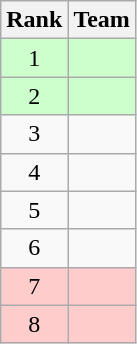<table class=wikitable style="text-align: center;">
<tr>
<th>Rank</th>
<th>Team</th>
</tr>
<tr style="background: #CCFFCC;">
<td>1</td>
<td style="text-align: left;"><strong></strong></td>
</tr>
<tr style="background: #CCFFCC;">
<td>2</td>
<td style="text-align: left;"><strong></strong></td>
</tr>
<tr>
<td>3</td>
<td style="text-align: left;"></td>
</tr>
<tr>
<td>4</td>
<td style="text-align: left;"></td>
</tr>
<tr>
<td>5</td>
<td style="text-align: left;"></td>
</tr>
<tr>
<td>6</td>
<td style="text-align: left;"></td>
</tr>
<tr style="background: #FFCCCC;">
<td>7</td>
<td style="text-align: left;"></td>
</tr>
<tr style="background: #FFCCCC;">
<td>8</td>
<td style="text-align: left;"></td>
</tr>
</table>
